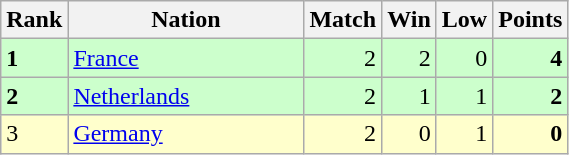<table class="wikitable">
<tr>
<th width=20>Rank</th>
<th width=150>Nation</th>
<th width=20>Match</th>
<th width=20>Win</th>
<th width=20>Low</th>
<th width=20>Points</th>
</tr>
<tr align="right" style="background:#ccffcc;">
<td align="left"><strong>1</strong></td>
<td align="left"> <a href='#'>France</a></td>
<td>2</td>
<td>2</td>
<td>0</td>
<td><strong>4</strong></td>
</tr>
<tr align="right" style="background:#ccffcc;">
<td align="left"><strong>2</strong></td>
<td align="left"> <a href='#'>Netherlands</a></td>
<td>2</td>
<td>1</td>
<td>1</td>
<td><strong>2</strong></td>
</tr>
<tr align="right" style="background:#ffffcc;">
<td align="left">3</td>
<td align="left"> <a href='#'>Germany</a></td>
<td>2</td>
<td>0</td>
<td>1</td>
<td><strong>0</strong></td>
</tr>
</table>
